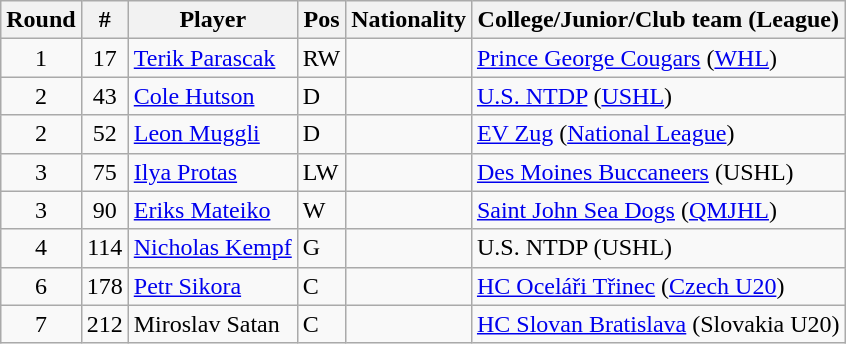<table class="wikitable">
<tr>
<th>Round</th>
<th>#</th>
<th>Player</th>
<th>Pos</th>
<th>Nationality</th>
<th>College/Junior/Club team (League)</th>
</tr>
<tr>
<td style="text-align:center;">1</td>
<td style="text-align:center;">17</td>
<td><a href='#'>Terik Parascak</a></td>
<td>RW</td>
<td></td>
<td><a href='#'>Prince George Cougars</a> (<a href='#'>WHL</a>)</td>
</tr>
<tr>
<td style="text-align:center;">2</td>
<td style="text-align:center;">43</td>
<td><a href='#'>Cole Hutson</a></td>
<td>D</td>
<td></td>
<td><a href='#'>U.S. NTDP</a> (<a href='#'>USHL</a>)</td>
</tr>
<tr>
<td style="text-align:center;">2</td>
<td style="text-align:center;">52</td>
<td><a href='#'>Leon Muggli</a></td>
<td>D</td>
<td></td>
<td><a href='#'>EV Zug</a> (<a href='#'>National League</a>)</td>
</tr>
<tr>
<td style="text-align:center;">3</td>
<td style="text-align:center;">75</td>
<td><a href='#'>Ilya Protas</a></td>
<td>LW</td>
<td></td>
<td><a href='#'>Des Moines Buccaneers</a> (USHL)</td>
</tr>
<tr>
<td style="text-align:center;">3</td>
<td style="text-align:center;">90</td>
<td><a href='#'>Eriks Mateiko</a></td>
<td>W</td>
<td></td>
<td><a href='#'>Saint John Sea Dogs</a> (<a href='#'>QMJHL</a>)</td>
</tr>
<tr>
<td style="text-align:center;">4</td>
<td style="text-align:center;">114</td>
<td><a href='#'>Nicholas Kempf</a></td>
<td>G</td>
<td></td>
<td>U.S. NTDP (USHL)</td>
</tr>
<tr>
<td style="text-align:center;">6</td>
<td style="text-align:center;">178</td>
<td><a href='#'>Petr Sikora</a></td>
<td>C</td>
<td></td>
<td><a href='#'>HC Oceláři Třinec</a> (<a href='#'>Czech U20</a>)</td>
</tr>
<tr>
<td style="text-align:center;">7</td>
<td style="text-align:center;">212</td>
<td>Miroslav Satan</td>
<td>C</td>
<td></td>
<td><a href='#'>HC Slovan Bratislava</a> (Slovakia U20)</td>
</tr>
</table>
